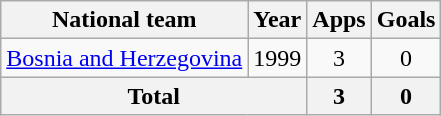<table class="wikitable" style="text-align:center">
<tr>
<th>National team</th>
<th>Year</th>
<th>Apps</th>
<th>Goals</th>
</tr>
<tr>
<td><a href='#'>Bosnia and Herzegovina</a></td>
<td>1999</td>
<td>3</td>
<td>0</td>
</tr>
<tr>
<th colspan="2">Total</th>
<th>3</th>
<th>0</th>
</tr>
</table>
